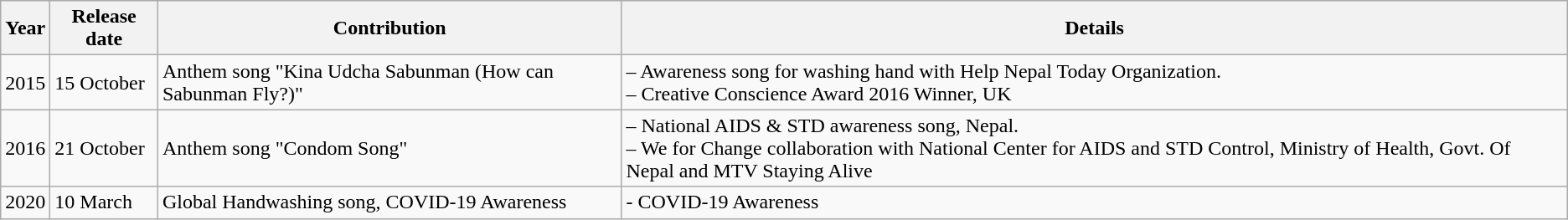<table class="wikitable">
<tr>
<th>Year</th>
<th>Release date</th>
<th>Contribution</th>
<th>Details</th>
</tr>
<tr>
<td>2015</td>
<td>15 October</td>
<td>Anthem song "Kina Udcha Sabunman (How can Sabunman Fly?)"</td>
<td>– Awareness song for washing hand with Help Nepal Today Organization.<br>– Creative Conscience Award 2016 Winner, UK</td>
</tr>
<tr>
<td>2016</td>
<td>21 October</td>
<td>Anthem song "Condom Song"</td>
<td>– National AIDS & STD awareness song, Nepal.<br>– We for Change collaboration with National Center for AIDS and STD Control, Ministry of Health, Govt. Of Nepal and MTV Staying Alive</td>
</tr>
<tr>
<td>2020</td>
<td>10 March</td>
<td>Global Handwashing song, COVID-19 Awareness</td>
<td>- COVID-19 Awareness</td>
</tr>
</table>
